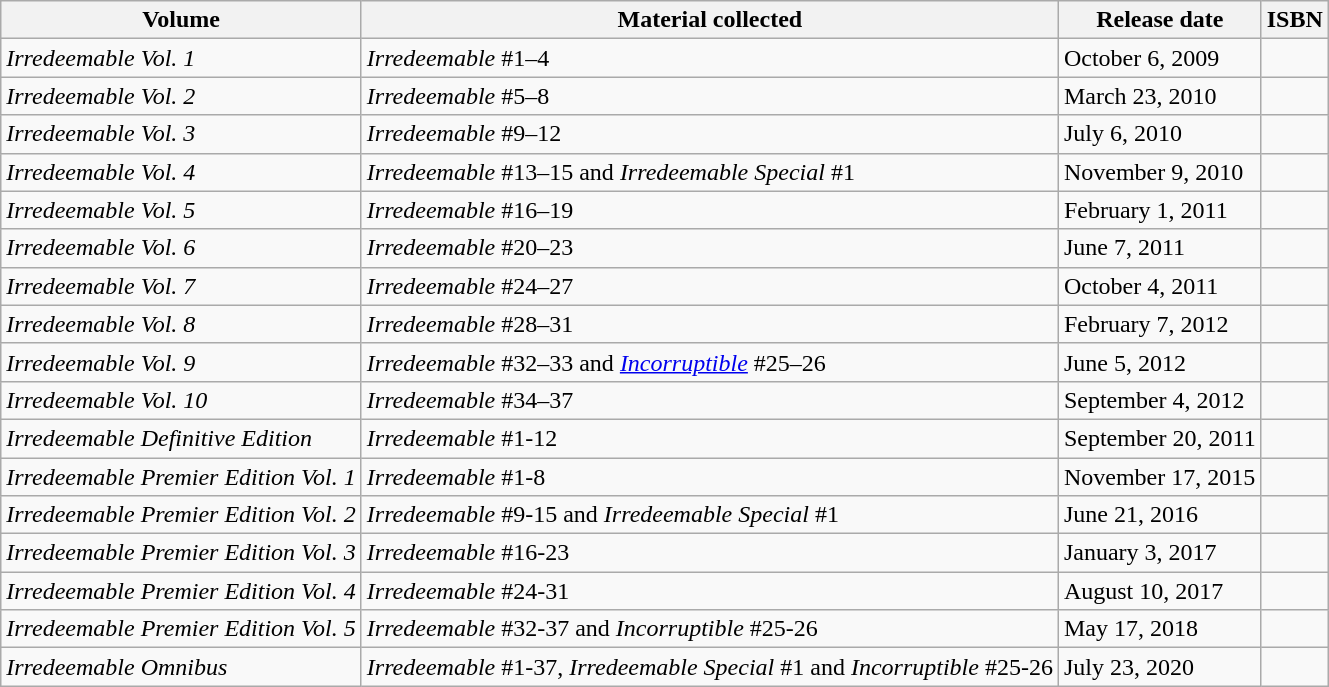<table class="wikitable">
<tr>
<th>Volume</th>
<th>Material collected</th>
<th>Release date</th>
<th>ISBN</th>
</tr>
<tr>
<td><em>Irredeemable Vol. 1</em></td>
<td><em>Irredeemable</em> #1–4</td>
<td>October 6, 2009</td>
<td></td>
</tr>
<tr>
<td><em>Irredeemable Vol. 2</em></td>
<td><em>Irredeemable</em> #5–8</td>
<td>March 23, 2010</td>
<td></td>
</tr>
<tr>
<td><em>Irredeemable Vol. 3</em></td>
<td><em>Irredeemable</em> #9–12</td>
<td>July 6, 2010</td>
<td></td>
</tr>
<tr>
<td><em>Irredeemable Vol. 4</em></td>
<td><em>Irredeemable</em> #13–15 and <em>Irredeemable Special</em> #1</td>
<td>November 9, 2010</td>
<td></td>
</tr>
<tr>
<td><em>Irredeemable Vol. 5</em></td>
<td><em>Irredeemable</em> #16–19</td>
<td>February 1, 2011</td>
<td></td>
</tr>
<tr>
<td><em>Irredeemable Vol. 6</em></td>
<td><em>Irredeemable</em> #20–23</td>
<td>June 7, 2011</td>
<td></td>
</tr>
<tr>
<td><em>Irredeemable Vol. 7</em></td>
<td><em>Irredeemable</em> #24–27</td>
<td>October 4, 2011</td>
<td></td>
</tr>
<tr>
<td><em>Irredeemable Vol. 8</em></td>
<td><em>Irredeemable</em> #28–31</td>
<td>February 7, 2012</td>
<td></td>
</tr>
<tr>
<td><em>Irredeemable Vol. 9</em></td>
<td><em>Irredeemable</em> #32–33 and <em><a href='#'>Incorruptible</a></em> #25–26</td>
<td>June 5, 2012</td>
<td></td>
</tr>
<tr>
<td><em>Irredeemable Vol. 10</em></td>
<td><em>Irredeemable</em> #34–37</td>
<td>September 4, 2012</td>
<td></td>
</tr>
<tr>
<td><em>Irredeemable Definitive Edition</em></td>
<td><em>Irredeemable</em> #1-12</td>
<td>September 20, 2011</td>
<td></td>
</tr>
<tr>
<td><em>Irredeemable Premier Edition Vol. 1</em></td>
<td><em>Irredeemable</em> #1-8</td>
<td>November 17, 2015</td>
<td></td>
</tr>
<tr>
<td><em>Irredeemable Premier Edition Vol. 2</em></td>
<td><em>Irredeemable</em> #9-15 and <em>Irredeemable Special</em> #1</td>
<td>June 21, 2016</td>
<td></td>
</tr>
<tr>
<td><em>Irredeemable Premier Edition Vol. 3</em></td>
<td><em>Irredeemable</em> #16-23</td>
<td>January 3, 2017</td>
<td></td>
</tr>
<tr>
<td><em>Irredeemable Premier Edition Vol. 4</em></td>
<td><em>Irredeemable</em> #24-31</td>
<td>August 10, 2017</td>
<td></td>
</tr>
<tr>
<td><em>Irredeemable Premier Edition Vol. 5</em></td>
<td><em>Irredeemable</em> #32-37 and <em>Incorruptible</em> #25-26</td>
<td>May 17, 2018</td>
<td></td>
</tr>
<tr>
<td><em>Irredeemable Omnibus</em></td>
<td><em>Irredeemable</em> #1-37, <em>Irredeemable Special</em> #1 and <em>Incorruptible</em> #25-26</td>
<td>July 23, 2020</td>
<td></td>
</tr>
</table>
